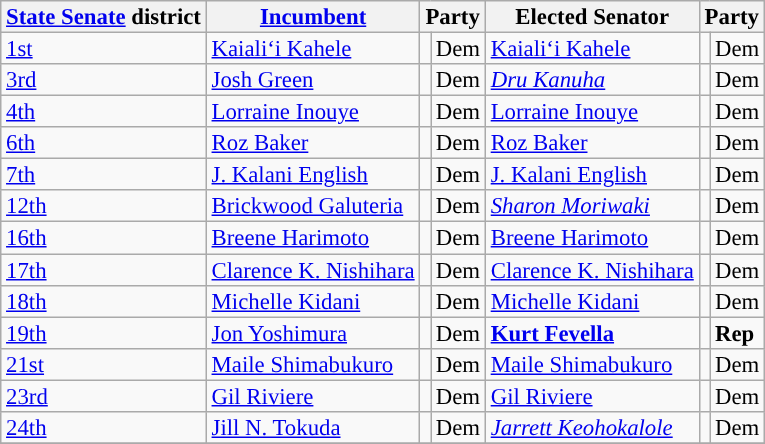<table class="sortable wikitable" style="font-size:95%;line-height:14px;">
<tr>
<th class="unsortable"><a href='#'>State Senate</a> district</th>
<th class="unsortable"><a href='#'>Incumbent</a></th>
<th colspan="2">Party</th>
<th class="unsortable">Elected Senator</th>
<th colspan="2">Party</th>
</tr>
<tr>
<td><a href='#'>1st</a></td>
<td><a href='#'>Kaiali‘i Kahele</a></td>
<td style="background:"></td>
<td>Dem</td>
<td><a href='#'>Kaiali‘i Kahele</a></td>
<td style="background:"></td>
<td>Dem</td>
</tr>
<tr>
<td><a href='#'>3rd</a></td>
<td><a href='#'>Josh Green</a></td>
<td style="background:"></td>
<td>Dem</td>
<td><em><a href='#'>Dru Kanuha</a></em></td>
<td style="background:"></td>
<td>Dem</td>
</tr>
<tr>
<td><a href='#'>4th</a></td>
<td><a href='#'>Lorraine Inouye</a></td>
<td style="background:"></td>
<td>Dem</td>
<td><a href='#'>Lorraine Inouye</a></td>
<td style="background:"></td>
<td>Dem</td>
</tr>
<tr>
<td><a href='#'>6th</a></td>
<td><a href='#'>Roz Baker</a></td>
<td style="background:"></td>
<td>Dem</td>
<td><a href='#'>Roz Baker</a></td>
<td style="background:"></td>
<td>Dem</td>
</tr>
<tr>
<td><a href='#'>7th</a></td>
<td><a href='#'>J. Kalani English</a></td>
<td style="background:"></td>
<td>Dem</td>
<td><a href='#'>J. Kalani English</a></td>
<td style="background:"></td>
<td>Dem</td>
</tr>
<tr>
<td><a href='#'>12th</a></td>
<td><a href='#'>Brickwood Galuteria</a></td>
<td style="background:"></td>
<td>Dem</td>
<td><em><a href='#'>Sharon Moriwaki</a></em></td>
<td style="background:"></td>
<td>Dem</td>
</tr>
<tr>
<td><a href='#'>16th</a></td>
<td><a href='#'>Breene Harimoto</a></td>
<td style="background:"></td>
<td>Dem</td>
<td><a href='#'>Breene Harimoto</a></td>
<td style="background:"></td>
<td>Dem</td>
</tr>
<tr>
<td><a href='#'>17th</a></td>
<td><a href='#'>Clarence K. Nishihara</a></td>
<td style="background:"></td>
<td>Dem</td>
<td><a href='#'>Clarence K. Nishihara</a></td>
<td style="background:"></td>
<td>Dem</td>
</tr>
<tr>
<td><a href='#'>18th</a></td>
<td><a href='#'>Michelle Kidani</a></td>
<td style="background:"></td>
<td>Dem</td>
<td><a href='#'>Michelle Kidani</a></td>
<td style="background:"></td>
<td>Dem</td>
</tr>
<tr>
<td><a href='#'>19th</a></td>
<td><a href='#'>Jon Yoshimura</a></td>
<td style="background:"></td>
<td>Dem</td>
<td><strong><a href='#'>Kurt Fevella</a></strong></td>
<td style="background:"></td>
<td><strong>Rep</strong></td>
</tr>
<tr>
<td><a href='#'>21st</a></td>
<td><a href='#'>Maile Shimabukuro</a></td>
<td style="background:"></td>
<td>Dem</td>
<td><a href='#'>Maile Shimabukuro</a></td>
<td style="background:"></td>
<td>Dem</td>
</tr>
<tr>
<td><a href='#'>23rd</a></td>
<td><a href='#'>Gil Riviere</a></td>
<td style="background:"></td>
<td>Dem</td>
<td><a href='#'>Gil Riviere</a></td>
<td style="background:"></td>
<td>Dem</td>
</tr>
<tr>
<td><a href='#'>24th</a></td>
<td><a href='#'>Jill N. Tokuda</a></td>
<td style="background:"></td>
<td>Dem</td>
<td><em><a href='#'>Jarrett Keohokalole</a></em></td>
<td style="background:"></td>
<td>Dem</td>
</tr>
<tr>
</tr>
</table>
